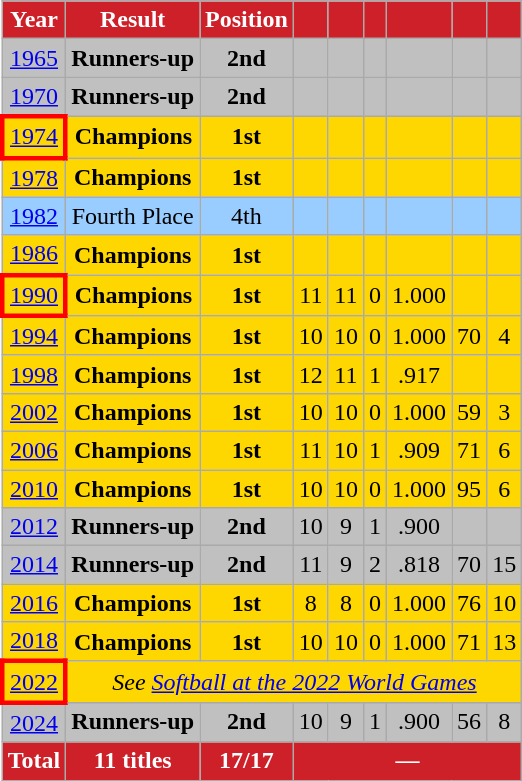<table class="wikitable" style="text-align:center">
<tr>
<th style="color:white; background:#CE2028;">Year</th>
<th style="color:white; background:#CE2028;">Result</th>
<th style="color:white; background:#CE2028;">Position</th>
<th style="color:white; background:#CE2028;"></th>
<th style="color:white; background:#CE2028;"></th>
<th style="color:white; background:#CE2028;"></th>
<th style="color:white; background:#CE2028;"></th>
<th style="color:white; background:#CE2028;"></th>
<th style="color:white; background:#CE2028;"></th>
</tr>
<tr style="background:silver;">
<td> <a href='#'>1965</a></td>
<td><strong>Runners-up</strong></td>
<td><strong>2nd</strong></td>
<td></td>
<td></td>
<td></td>
<td></td>
<td></td>
<td></td>
</tr>
<tr style="background:silver;">
<td> <a href='#'>1970</a></td>
<td><strong>Runners-up</strong></td>
<td><strong>2nd</strong></td>
<td></td>
<td></td>
<td></td>
<td></td>
<td></td>
<td></td>
</tr>
<tr style="background:gold;">
<td style="border:3px solid red"> <a href='#'>1974</a></td>
<td><strong>Champions</strong></td>
<td><strong>1st</strong></td>
<td></td>
<td></td>
<td></td>
<td></td>
<td></td>
<td></td>
</tr>
<tr style="background:gold;">
<td> <a href='#'>1978</a></td>
<td><strong>Champions</strong></td>
<td><strong>1st</strong></td>
<td></td>
<td></td>
<td></td>
<td></td>
<td></td>
<td></td>
</tr>
<tr style="background:#9acdff;">
<td> <a href='#'>1982</a></td>
<td>Fourth Place</td>
<td>4th</td>
<td></td>
<td></td>
<td></td>
<td></td>
<td></td>
<td></td>
</tr>
<tr style="background:gold;">
<td> <a href='#'>1986</a></td>
<td><strong>Champions</strong></td>
<td><strong>1st</strong></td>
<td></td>
<td></td>
<td></td>
<td></td>
<td></td>
<td></td>
</tr>
<tr style="background:gold;">
<td style="border:3px solid red"> <a href='#'>1990</a></td>
<td><strong>Champions</strong></td>
<td><strong>1st</strong></td>
<td>11</td>
<td>11</td>
<td>0</td>
<td>1.000</td>
<td></td>
<td></td>
</tr>
<tr style="background:gold;">
<td> <a href='#'>1994</a></td>
<td><strong>Champions</strong></td>
<td><strong>1st</strong></td>
<td>10</td>
<td>10</td>
<td>0</td>
<td>1.000</td>
<td>70</td>
<td>4</td>
</tr>
<tr style="background:gold;">
<td> <a href='#'>1998</a></td>
<td><strong>Champions</strong></td>
<td><strong>1st</strong></td>
<td>12</td>
<td>11</td>
<td>1</td>
<td>.917</td>
<td></td>
<td></td>
</tr>
<tr style="background:gold;">
<td> <a href='#'>2002</a></td>
<td><strong>Champions</strong></td>
<td><strong>1st</strong></td>
<td>10</td>
<td>10</td>
<td>0</td>
<td>1.000</td>
<td>59</td>
<td>3</td>
</tr>
<tr style="background:gold;">
<td> <a href='#'>2006</a></td>
<td><strong>Champions</strong></td>
<td><strong>1st</strong></td>
<td>11</td>
<td>10</td>
<td>1</td>
<td>.909</td>
<td>71</td>
<td>6</td>
</tr>
<tr style="background:gold;">
<td> <a href='#'>2010</a></td>
<td><strong>Champions</strong></td>
<td><strong>1st</strong></td>
<td>10</td>
<td>10</td>
<td>0</td>
<td>1.000</td>
<td>95</td>
<td>6</td>
</tr>
<tr style="background:silver;">
<td> <a href='#'>2012</a></td>
<td><strong>Runners-up</strong></td>
<td><strong>2nd</strong></td>
<td>10</td>
<td>9</td>
<td>1</td>
<td>.900</td>
<td></td>
<td></td>
</tr>
<tr style="background:silver;">
<td> <a href='#'>2014</a></td>
<td><strong>Runners-up</strong></td>
<td><strong>2nd</strong></td>
<td>11</td>
<td>9</td>
<td>2</td>
<td>.818</td>
<td>70</td>
<td>15</td>
</tr>
<tr style="background:gold;">
<td> <a href='#'>2016</a></td>
<td><strong>Champions</strong></td>
<td><strong>1st</strong></td>
<td>8</td>
<td>8</td>
<td>0</td>
<td>1.000</td>
<td>76</td>
<td>10</td>
</tr>
<tr style="background:gold;">
<td> <a href='#'>2018</a></td>
<td><strong>Champions</strong></td>
<td><strong>1st</strong></td>
<td>10</td>
<td>10</td>
<td>0</td>
<td>1.000</td>
<td>71</td>
<td>13</td>
</tr>
<tr style="background:gold;">
<td style="border:3px solid red"> <a href='#'>2022</a></td>
<td colspan="8"><em>See <a href='#'>Softball at the 2022 World Games</a></em></td>
</tr>
<tr style="background:silver;">
<td> <a href='#'>2024</a></td>
<td><strong>Runners-up</strong></td>
<td><strong>2nd</strong></td>
<td>10</td>
<td>9</td>
<td>1</td>
<td>.900</td>
<td>56</td>
<td>8</td>
</tr>
<tr>
<th style="color:white; background:#CE2028;">Total</th>
<th style="color:white; background:#CE2028;">11 titles</th>
<th style="color:white; background:#CE2028;">17/17</th>
<th colspan="6" style="color:white; background:#CE2028;">—</th>
</tr>
</table>
